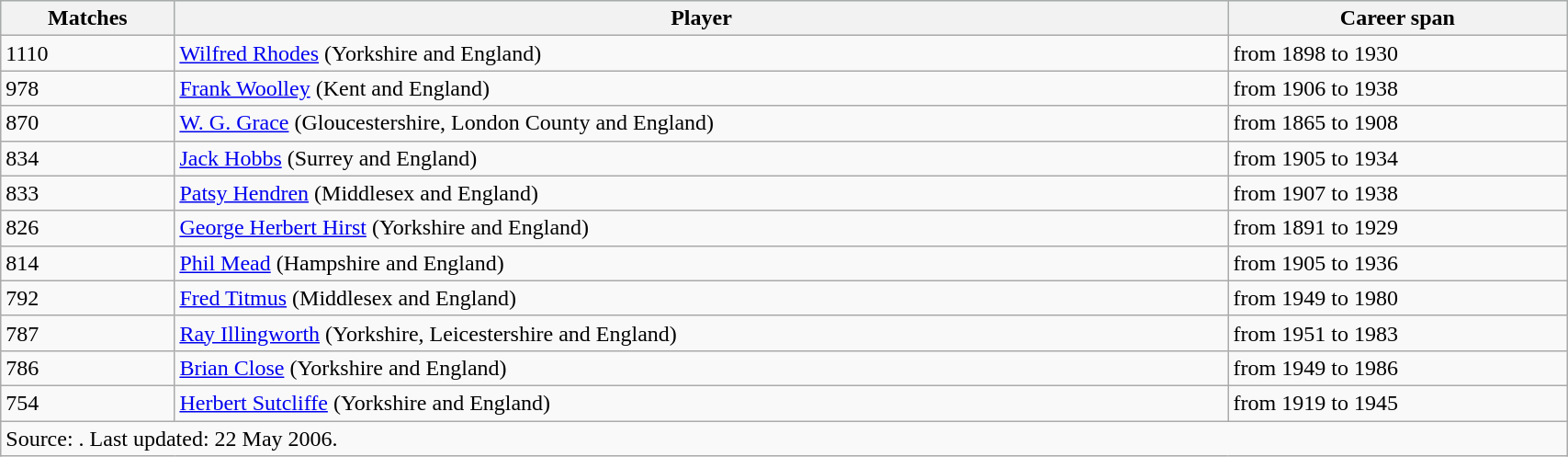<table class="wikitable" style="width:90%;">
<tr style="background:#cff;">
<th>Matches</th>
<th>Player</th>
<th>Career span</th>
</tr>
<tr>
<td>1110</td>
<td><a href='#'>Wilfred Rhodes</a> (Yorkshire and England)</td>
<td>from 1898 to 1930</td>
</tr>
<tr>
<td>978</td>
<td><a href='#'>Frank Woolley</a> (Kent and England)</td>
<td>from 1906 to 1938</td>
</tr>
<tr>
<td>870</td>
<td><a href='#'>W. G. Grace</a> (Gloucestershire, London County and England)</td>
<td>from 1865 to 1908</td>
</tr>
<tr>
<td>834</td>
<td><a href='#'>Jack Hobbs</a> (Surrey and England)</td>
<td>from 1905 to 1934</td>
</tr>
<tr>
<td>833</td>
<td><a href='#'>Patsy Hendren</a> (Middlesex and England)</td>
<td>from 1907 to 1938</td>
</tr>
<tr>
<td>826</td>
<td><a href='#'>George Herbert Hirst</a> (Yorkshire and England)</td>
<td>from 1891 to 1929</td>
</tr>
<tr>
<td>814</td>
<td><a href='#'>Phil Mead</a> (Hampshire and England)</td>
<td>from 1905 to 1936</td>
</tr>
<tr>
<td>792</td>
<td><a href='#'>Fred Titmus</a> (Middlesex and England)</td>
<td>from 1949 to 1980</td>
</tr>
<tr>
<td>787</td>
<td><a href='#'>Ray Illingworth</a> (Yorkshire, Leicestershire and England)</td>
<td>from 1951 to 1983</td>
</tr>
<tr>
<td>786</td>
<td><a href='#'>Brian Close</a> (Yorkshire and England)</td>
<td>from 1949 to 1986</td>
</tr>
<tr>
<td>754</td>
<td><a href='#'>Herbert Sutcliffe</a> (Yorkshire and England)</td>
<td>from 1919 to 1945</td>
</tr>
<tr>
<td colspan=3>Source: . Last updated: 22 May 2006.</td>
</tr>
</table>
